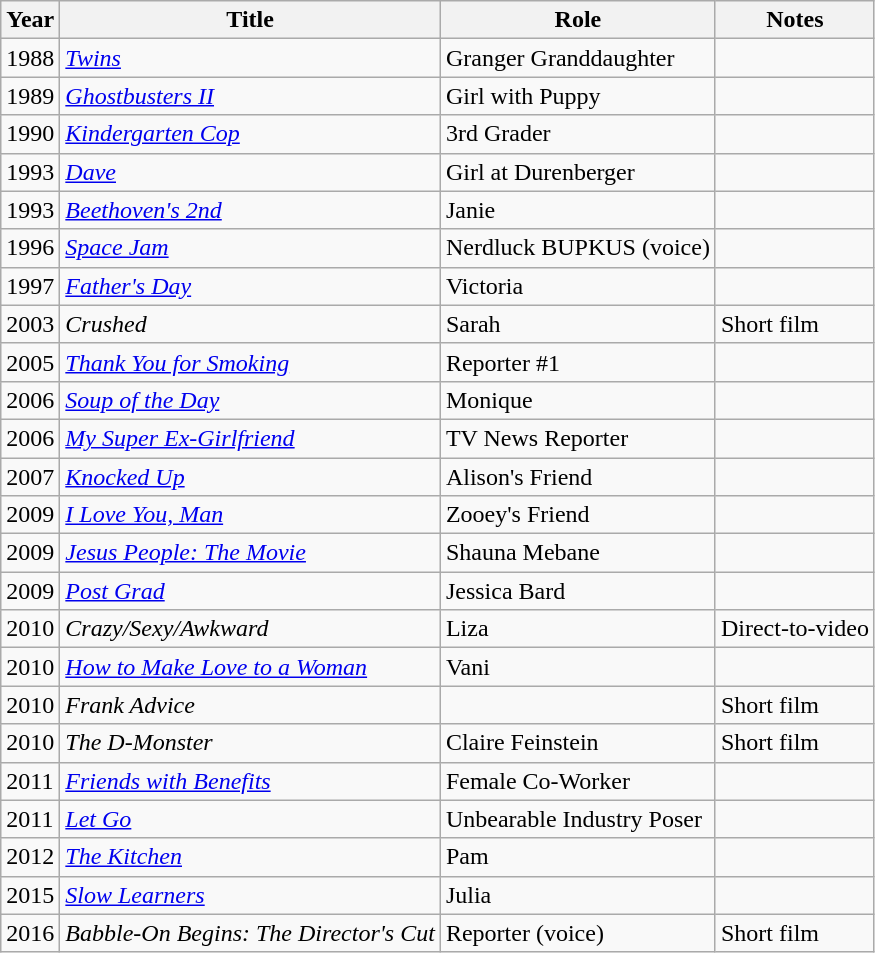<table class="wikitable sortable">
<tr>
<th>Year</th>
<th>Title</th>
<th>Role</th>
<th>Notes</th>
</tr>
<tr>
<td>1988</td>
<td><em><a href='#'>Twins</a></em></td>
<td>Granger Granddaughter</td>
<td></td>
</tr>
<tr>
<td>1989</td>
<td><em><a href='#'>Ghostbusters II</a></em></td>
<td>Girl with Puppy</td>
<td></td>
</tr>
<tr>
<td>1990</td>
<td><em><a href='#'>Kindergarten Cop</a></em></td>
<td>3rd Grader</td>
<td></td>
</tr>
<tr>
<td>1993</td>
<td><em><a href='#'>Dave</a></em></td>
<td>Girl at Durenberger</td>
<td></td>
</tr>
<tr>
<td>1993</td>
<td><em><a href='#'>Beethoven's 2nd</a></em></td>
<td>Janie</td>
<td></td>
</tr>
<tr>
<td>1996</td>
<td><em><a href='#'>Space Jam</a></em></td>
<td>Nerdluck BUPKUS (voice)</td>
<td></td>
</tr>
<tr>
<td>1997</td>
<td><em><a href='#'>Father's Day</a></em></td>
<td>Victoria</td>
<td></td>
</tr>
<tr>
<td>2003</td>
<td><em>Crushed</em></td>
<td>Sarah</td>
<td>Short film</td>
</tr>
<tr>
<td>2005</td>
<td><em><a href='#'>Thank You for Smoking</a></em></td>
<td>Reporter #1</td>
<td></td>
</tr>
<tr>
<td>2006</td>
<td><em><a href='#'>Soup of the Day</a></em></td>
<td>Monique</td>
<td></td>
</tr>
<tr>
<td>2006</td>
<td><em><a href='#'>My Super Ex-Girlfriend</a></em></td>
<td>TV News Reporter</td>
<td></td>
</tr>
<tr>
<td>2007</td>
<td><em><a href='#'>Knocked Up</a></em></td>
<td>Alison's Friend</td>
<td></td>
</tr>
<tr>
<td>2009</td>
<td><em><a href='#'>I Love You, Man</a></em></td>
<td>Zooey's Friend</td>
<td></td>
</tr>
<tr>
<td>2009</td>
<td><em><a href='#'>Jesus People: The Movie</a></em></td>
<td>Shauna Mebane</td>
<td></td>
</tr>
<tr>
<td>2009</td>
<td><em><a href='#'>Post Grad</a></em></td>
<td>Jessica Bard</td>
<td></td>
</tr>
<tr>
<td>2010</td>
<td><em>Crazy/Sexy/Awkward</em></td>
<td>Liza</td>
<td>Direct-to-video</td>
</tr>
<tr>
<td>2010</td>
<td><em><a href='#'>How to Make Love to a Woman</a></em></td>
<td>Vani</td>
<td></td>
</tr>
<tr>
<td>2010</td>
<td><em>Frank Advice</em></td>
<td></td>
<td>Short film</td>
</tr>
<tr>
<td>2010</td>
<td><em>The D-Monster</em></td>
<td>Claire Feinstein</td>
<td>Short film</td>
</tr>
<tr>
<td>2011</td>
<td><em><a href='#'>Friends with Benefits</a></em></td>
<td>Female Co-Worker</td>
<td></td>
</tr>
<tr>
<td>2011</td>
<td><em><a href='#'>Let Go</a></em></td>
<td>Unbearable Industry Poser</td>
<td></td>
</tr>
<tr>
<td>2012</td>
<td><em><a href='#'>The Kitchen</a></em></td>
<td>Pam</td>
<td></td>
</tr>
<tr>
<td>2015</td>
<td><em><a href='#'>Slow Learners</a></em></td>
<td>Julia</td>
<td></td>
</tr>
<tr>
<td>2016</td>
<td><em>Babble-On Begins: The Director's Cut</em></td>
<td>Reporter (voice)</td>
<td>Short film</td>
</tr>
</table>
